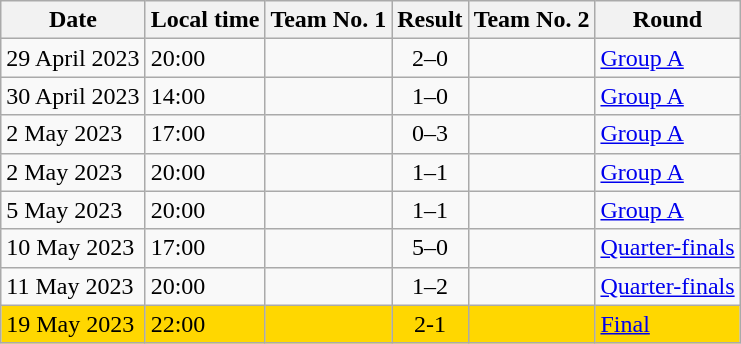<table class="wikitable sortable" style="text-align:left;">
<tr>
<th>Date</th>
<th>Local time</th>
<th>Team No. 1</th>
<th>Result</th>
<th>Team No. 2</th>
<th>Round</th>
</tr>
<tr>
<td>29 April 2023</td>
<td>20:00</td>
<td></td>
<td style="text-align:center;">2–0</td>
<td></td>
<td><a href='#'>Group A</a></td>
</tr>
<tr>
<td>30 April 2023</td>
<td>14:00</td>
<td></td>
<td style="text-align:center;">1–0</td>
<td></td>
<td><a href='#'>Group A</a></td>
</tr>
<tr>
<td>2 May 2023</td>
<td>17:00</td>
<td></td>
<td style="text-align:center;">0–3</td>
<td></td>
<td><a href='#'>Group A</a></td>
</tr>
<tr>
<td>2 May 2023</td>
<td>20:00</td>
<td></td>
<td style="text-align:center;">1–1</td>
<td></td>
<td><a href='#'>Group A</a></td>
</tr>
<tr>
<td>5 May 2023</td>
<td>20:00</td>
<td></td>
<td style="text-align:center;">1–1</td>
<td></td>
<td><a href='#'>Group A</a></td>
</tr>
<tr>
<td>10 May 2023</td>
<td>17:00</td>
<td></td>
<td style="text-align:center;">5–0</td>
<td></td>
<td><a href='#'>Quarter-finals</a></td>
</tr>
<tr>
<td>11 May 2023</td>
<td>20:00</td>
<td></td>
<td style="text-align:center;">1–2</td>
<td></td>
<td><a href='#'>Quarter-finals</a></td>
</tr>
<tr style="background:gold;">
<td>19 May 2023</td>
<td>22:00</td>
<td></td>
<td style="text-align:center;">2-1</td>
<td></td>
<td><a href='#'>Final</a></td>
</tr>
</table>
